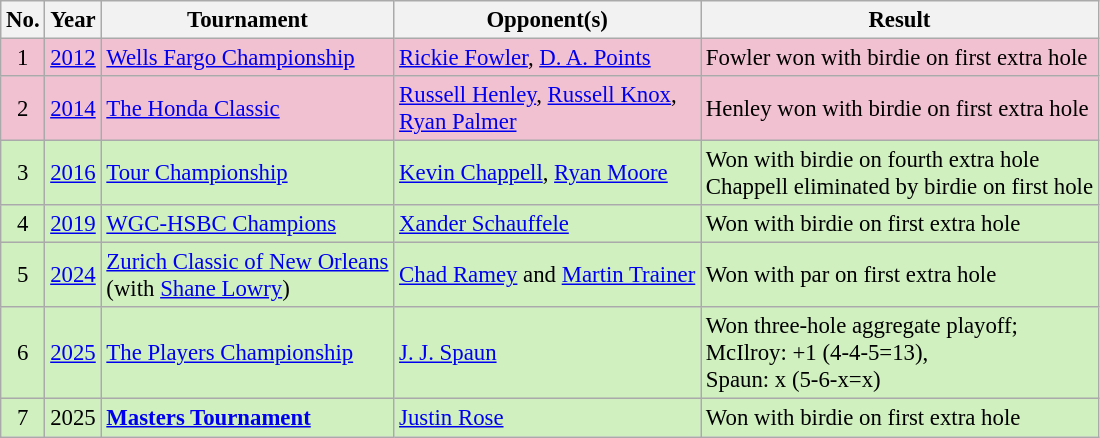<table class="wikitable" style="font-size:95%;">
<tr>
<th>No.</th>
<th>Year</th>
<th>Tournament</th>
<th>Opponent(s)</th>
<th>Result</th>
</tr>
<tr style="background:#F2C1D1;">
<td align=center>1</td>
<td><a href='#'>2012</a></td>
<td><a href='#'>Wells Fargo Championship</a></td>
<td> <a href='#'>Rickie Fowler</a>,  <a href='#'>D. A. Points</a></td>
<td>Fowler won with birdie on first extra hole</td>
</tr>
<tr style="background:#F2C1D1;">
<td align=center>2</td>
<td><a href='#'>2014</a></td>
<td><a href='#'>The Honda Classic</a></td>
<td> <a href='#'>Russell Henley</a>,  <a href='#'>Russell Knox</a>,<br> <a href='#'>Ryan Palmer</a></td>
<td>Henley won with birdie on first extra hole</td>
</tr>
<tr style="background:#D0F0C0;">
<td align=center>3</td>
<td><a href='#'>2016</a></td>
<td><a href='#'>Tour Championship</a></td>
<td> <a href='#'>Kevin Chappell</a>,  <a href='#'>Ryan Moore</a></td>
<td>Won with birdie on fourth extra hole<br>Chappell eliminated by birdie on first hole</td>
</tr>
<tr style="background:#D0F0C0;">
<td align=center>4</td>
<td><a href='#'>2019</a></td>
<td><a href='#'>WGC-HSBC Champions</a></td>
<td> <a href='#'>Xander Schauffele</a></td>
<td>Won with birdie on first extra hole</td>
</tr>
<tr style="background:#D0F0C0;">
<td align=center>5</td>
<td><a href='#'>2024</a></td>
<td><a href='#'>Zurich Classic of New Orleans</a><br>(with  <a href='#'>Shane Lowry</a>)</td>
<td> <a href='#'>Chad Ramey</a> and  <a href='#'>Martin Trainer</a></td>
<td>Won with par on first extra hole</td>
</tr>
<tr style="background:#D0F0C0;">
<td align=center>6</td>
<td><a href='#'>2025</a></td>
<td><a href='#'>The Players Championship</a></td>
<td> <a href='#'>J. J. Spaun</a></td>
<td>Won three-hole aggregate playoff;<br>McIlroy: +1 (4-4-5=13),<br>Spaun: x (5-6-x=x)</td>
</tr>
<tr style="background:#D0F0C0;">
<td align=center>7</td>
<td>2025</td>
<td><strong><a href='#'>Masters Tournament</a></strong></td>
<td> <a href='#'>Justin Rose</a></td>
<td>Won with birdie on first extra hole</td>
</tr>
</table>
